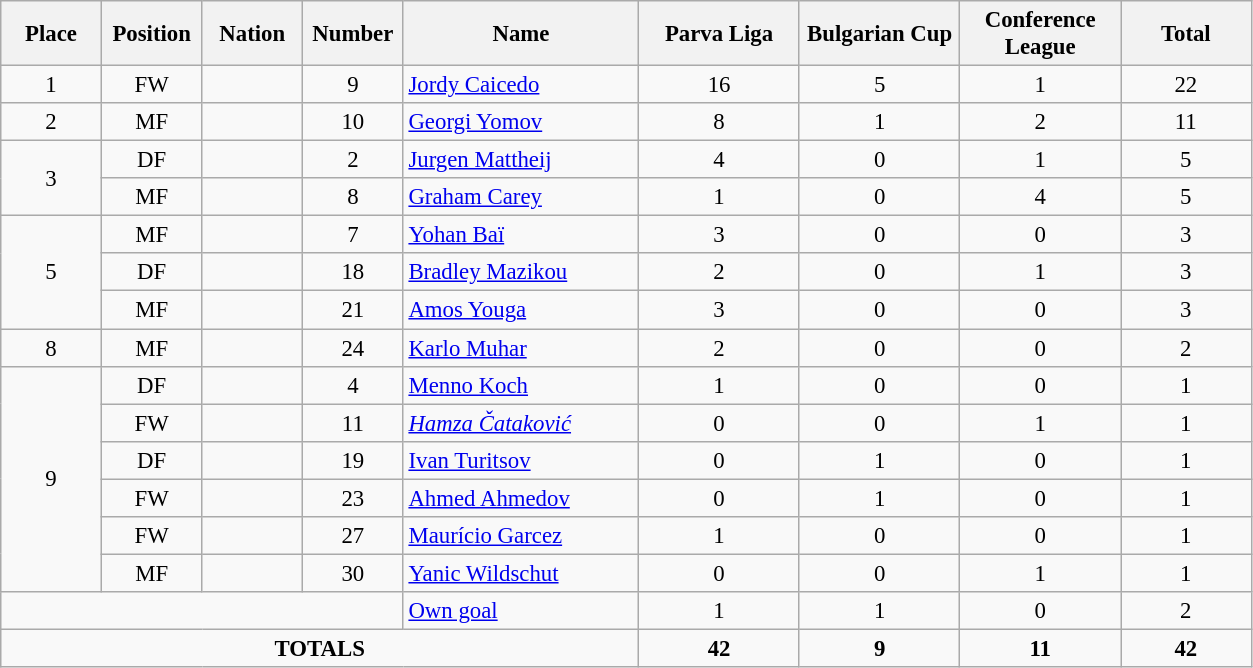<table class="wikitable" style="font-size: 95%; text-align: center;">
<tr>
<th width=60>Place</th>
<th width=60>Position</th>
<th width=60>Nation</th>
<th width=60>Number</th>
<th width=150>Name</th>
<th width=100>Parva Liga</th>
<th width=100>Bulgarian Cup</th>
<th width=100>Conference League</th>
<th width=80>Total</th>
</tr>
<tr>
<td rowspan=1>1</td>
<td>FW</td>
<td></td>
<td>9</td>
<td align=left><a href='#'>Jordy Caicedo</a></td>
<td>16</td>
<td>5</td>
<td>1</td>
<td>22</td>
</tr>
<tr>
<td rowspan=1>2</td>
<td>MF</td>
<td></td>
<td>10</td>
<td align=left><a href='#'>Georgi Yomov</a></td>
<td>8</td>
<td>1</td>
<td>2</td>
<td>11</td>
</tr>
<tr>
<td rowspan=2>3</td>
<td>DF</td>
<td></td>
<td>2</td>
<td align=left><a href='#'>Jurgen Mattheij</a></td>
<td>4</td>
<td>0</td>
<td>1</td>
<td>5</td>
</tr>
<tr>
<td>MF</td>
<td></td>
<td>8</td>
<td align=left><a href='#'>Graham Carey</a></td>
<td>1</td>
<td>0</td>
<td>4</td>
<td>5</td>
</tr>
<tr>
<td rowspan=3>5</td>
<td>MF</td>
<td></td>
<td>7</td>
<td align=left><a href='#'>Yohan Baï</a></td>
<td>3</td>
<td>0</td>
<td>0</td>
<td>3</td>
</tr>
<tr>
<td>DF</td>
<td></td>
<td>18</td>
<td align=left><a href='#'>Bradley Mazikou</a></td>
<td>2</td>
<td>0</td>
<td>1</td>
<td>3</td>
</tr>
<tr>
<td>MF</td>
<td></td>
<td>21</td>
<td align=left><a href='#'>Amos Youga</a></td>
<td>3</td>
<td>0</td>
<td>0</td>
<td>3</td>
</tr>
<tr>
<td rowspan=1>8</td>
<td>MF</td>
<td></td>
<td>24</td>
<td align=left><a href='#'>Karlo Muhar</a></td>
<td>2</td>
<td>0</td>
<td>0</td>
<td>2</td>
</tr>
<tr>
<td rowspan=6>9</td>
<td>DF</td>
<td></td>
<td>4</td>
<td align=left><a href='#'>Menno Koch</a></td>
<td>1</td>
<td>0</td>
<td>0</td>
<td>1</td>
</tr>
<tr>
<td>FW</td>
<td></td>
<td>11</td>
<td align=left><em><a href='#'>Hamza Čataković</a></em></td>
<td>0</td>
<td>0</td>
<td>1</td>
<td>1</td>
</tr>
<tr>
<td>DF</td>
<td></td>
<td>19</td>
<td align=left><a href='#'>Ivan Turitsov</a></td>
<td>0</td>
<td>1</td>
<td>0</td>
<td>1</td>
</tr>
<tr>
<td>FW</td>
<td></td>
<td>23</td>
<td align=left><a href='#'>Ahmed Ahmedov</a></td>
<td>0</td>
<td>1</td>
<td>0</td>
<td>1</td>
</tr>
<tr>
<td>FW</td>
<td></td>
<td>27</td>
<td align=left><a href='#'>Maurício Garcez</a></td>
<td>1</td>
<td>0</td>
<td>0</td>
<td>1</td>
</tr>
<tr>
<td>MF</td>
<td></td>
<td>30</td>
<td align=left><a href='#'>Yanic Wildschut</a></td>
<td>0</td>
<td>0</td>
<td>1</td>
<td>1</td>
</tr>
<tr>
<td colspan=4></td>
<td align=left><a href='#'>Own goal</a></td>
<td>1</td>
<td>1</td>
<td>0</td>
<td>2</td>
</tr>
<tr>
<td colspan="5"><strong>TOTALS</strong></td>
<td><strong>42</strong></td>
<td><strong>9</strong></td>
<td><strong>11</strong></td>
<td><strong>42</strong></td>
</tr>
</table>
